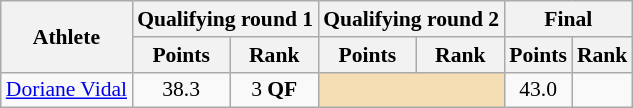<table class="wikitable" style="font-size:90%">
<tr>
<th rowspan="2">Athlete</th>
<th colspan="2">Qualifying round 1</th>
<th colspan="2">Qualifying round 2</th>
<th colspan="2">Final</th>
</tr>
<tr>
<th>Points</th>
<th>Rank</th>
<th>Points</th>
<th>Rank</th>
<th>Points</th>
<th>Rank</th>
</tr>
<tr>
<td><a href='#'>Doriane Vidal</a></td>
<td align="center">38.3</td>
<td align="center">3 <strong>QF</strong></td>
<td colspan="2" bgcolor="wheat"></td>
<td align="center">43.0</td>
<td align="center"></td>
</tr>
</table>
